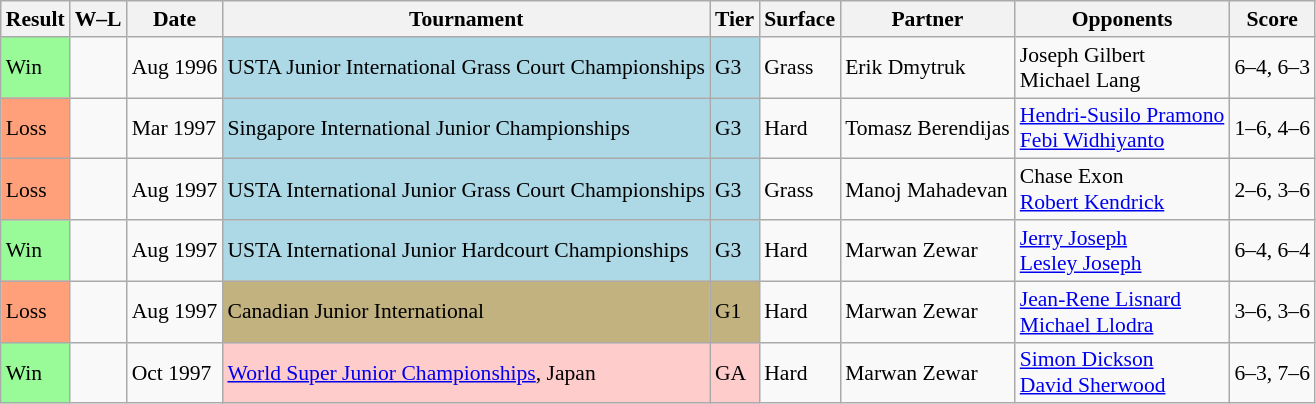<table class="sortable wikitable" style="font-size:90%;">
<tr>
<th>Result</th>
<th class="unsortable">W–L</th>
<th>Date</th>
<th>Tournament</th>
<th>Tier</th>
<th>Surface</th>
<th>Partner</th>
<th>Opponents</th>
<th class="unsortable">Score</th>
</tr>
<tr>
<td style="background:#98fb98;">Win</td>
<td><small></small></td>
<td>Aug 1996</td>
<td bgcolor="lightblue">USTA Junior International Grass Court Championships</td>
<td bgcolor="lightblue">G3</td>
<td>Grass</td>
<td> Erik Dmytruk</td>
<td> Joseph Gilbert<br>  Michael Lang</td>
<td>6–4, 6–3</td>
</tr>
<tr>
<td style="background:#ffa07a;">Loss</td>
<td><small></small></td>
<td>Mar 1997</td>
<td bgcolor="lightblue">Singapore International Junior Championships</td>
<td bgcolor="lightblue">G3</td>
<td>Hard</td>
<td> Tomasz Berendijas</td>
<td> <a href='#'>Hendri-Susilo Pramono</a><br>  <a href='#'>Febi Widhiyanto</a></td>
<td>1–6, 4–6</td>
</tr>
<tr>
<td style="background:#ffa07a;">Loss</td>
<td><small></small></td>
<td>Aug 1997</td>
<td bgcolor="lightblue">USTA International Junior Grass Court Championships</td>
<td bgcolor="lightblue">G3</td>
<td>Grass</td>
<td> Manoj Mahadevan</td>
<td> Chase Exon<br>  <a href='#'>Robert Kendrick</a></td>
<td>2–6, 3–6</td>
</tr>
<tr>
<td style="background:#98fb98;">Win</td>
<td><small></small></td>
<td>Aug 1997</td>
<td bgcolor="lightblue">USTA International Junior Hardcourt Championships</td>
<td bgcolor="lightblue">G3</td>
<td>Hard</td>
<td> Marwan Zewar</td>
<td> <a href='#'>Jerry Joseph</a><br>  <a href='#'>Lesley Joseph</a></td>
<td>6–4, 6–4</td>
</tr>
<tr>
<td style="background:#ffa07a;">Loss</td>
<td><small></small></td>
<td>Aug 1997</td>
<td bgcolor="c2b280">Canadian Junior International</td>
<td bgcolor="c2b280">G1</td>
<td>Hard</td>
<td> Marwan Zewar</td>
<td> <a href='#'>Jean-Rene Lisnard</a><br>  <a href='#'>Michael Llodra</a></td>
<td>3–6, 3–6</td>
</tr>
<tr>
<td style="background:#98fb98;">Win</td>
<td><small></small></td>
<td>Oct 1997</td>
<td bgcolor="ffcccc"><a href='#'>World Super Junior Championships</a>, Japan</td>
<td bgcolor="ffcccc">GA</td>
<td>Hard</td>
<td> Marwan Zewar</td>
<td> <a href='#'>Simon Dickson</a><br>  <a href='#'>David Sherwood</a></td>
<td>6–3, 7–6</td>
</tr>
</table>
